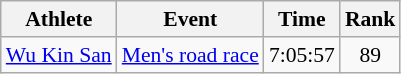<table class=wikitable style="font-size:90%">
<tr>
<th>Athlete</th>
<th>Event</th>
<th>Time</th>
<th>Rank</th>
</tr>
<tr align=center>
<td align=left><a href='#'>Wu Kin San</a></td>
<td align=left><a href='#'>Men's road race</a></td>
<td>7:05:57</td>
<td>89</td>
</tr>
</table>
